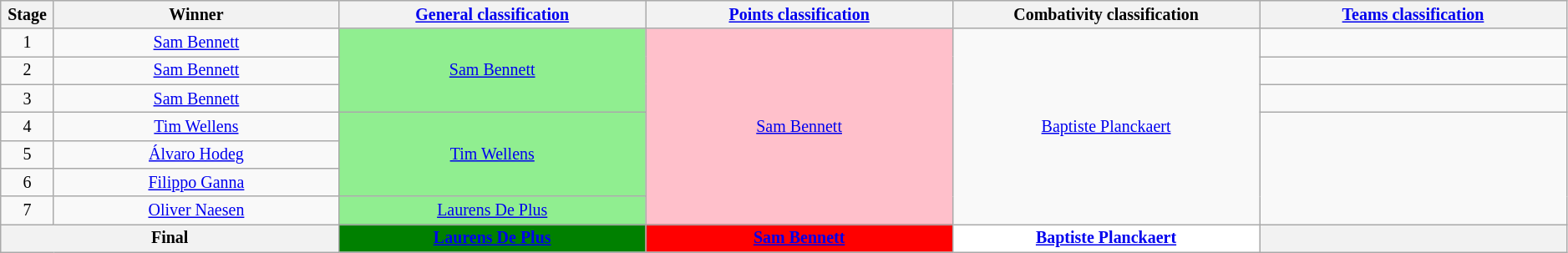<table class="wikitable" style="text-align: center; font-size:smaller;">
<tr style="background:#efefef;">
<th style="width:1%;">Stage</th>
<th style="width:13%;">Winner</th>
<th style="width:14%;"><a href='#'>General classification</a><br></th>
<th style="width:14%;"><a href='#'>Points classification</a><br></th>
<th style="width:14%;">Combativity classification<br></th>
<th style="width:14%;"><a href='#'>Teams classification</a></th>
</tr>
<tr>
<td>1</td>
<td><a href='#'>Sam Bennett</a></td>
<td style="background:lightgreen;" rowspan=3><a href='#'>Sam Bennett</a></td>
<td style="background:pink;" rowspan=7><a href='#'>Sam Bennett</a></td>
<td style="background:offwhite;" rowspan=7><a href='#'>Baptiste Planckaert</a></td>
<td></td>
</tr>
<tr>
<td>2</td>
<td><a href='#'>Sam Bennett</a></td>
<td></td>
</tr>
<tr>
<td>3</td>
<td><a href='#'>Sam Bennett</a></td>
<td></td>
</tr>
<tr>
<td>4</td>
<td><a href='#'>Tim Wellens</a></td>
<td style="background:lightgreen;" rowspan=3><a href='#'>Tim Wellens</a></td>
<td rowspan=4></td>
</tr>
<tr>
<td>5</td>
<td><a href='#'>Álvaro Hodeg</a></td>
</tr>
<tr>
<td>6</td>
<td><a href='#'>Filippo Ganna</a></td>
</tr>
<tr>
<td>7</td>
<td><a href='#'>Oliver Naesen</a></td>
<td style="background:lightgreen;"><a href='#'>Laurens De Plus</a></td>
</tr>
<tr>
<th colspan=2><strong>Final</strong></th>
<th style="background:green;"><a href='#'>Laurens De Plus</a></th>
<th style="background:red;"><a href='#'>Sam Bennett</a></th>
<th style="background:white;"><a href='#'>Baptiste Planckaert</a></th>
<th style="background:offwhite;"></th>
</tr>
</table>
